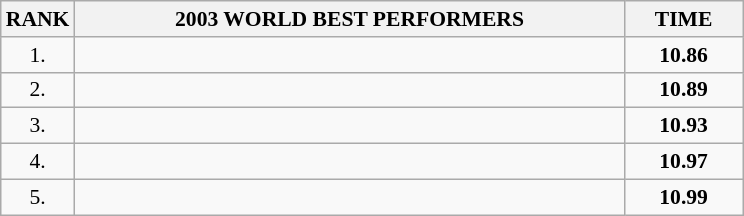<table class="wikitable" style="border-collapse: collapse; font-size: 90%;">
<tr>
<th>RANK</th>
<th align="center" style="width: 25em">2003 WORLD BEST PERFORMERS</th>
<th align="center" style="width: 5em">TIME</th>
</tr>
<tr>
<td align="center">1.</td>
<td></td>
<td align="center"><strong>10.86</strong></td>
</tr>
<tr>
<td align="center">2.</td>
<td></td>
<td align="center"><strong>10.89</strong></td>
</tr>
<tr>
<td align="center">3.</td>
<td></td>
<td align="center"><strong>10.93</strong></td>
</tr>
<tr>
<td align="center">4.</td>
<td></td>
<td align="center"><strong>10.97</strong></td>
</tr>
<tr>
<td align="center">5.</td>
<td></td>
<td align="center"><strong>10.99</strong></td>
</tr>
</table>
